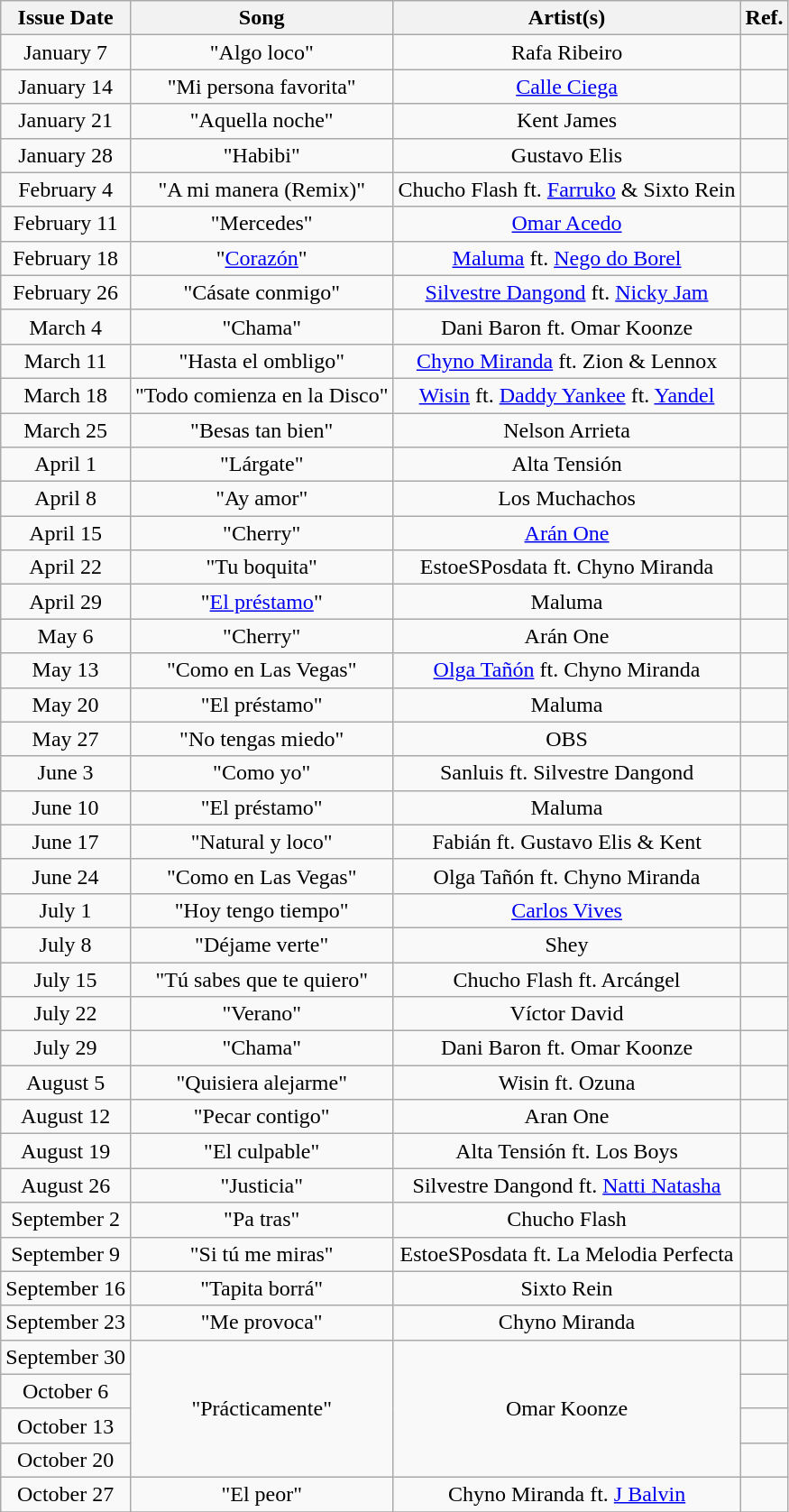<table class="wikitable" style="text-align: center;">
<tr>
<th style="text-align: center;">Issue Date</th>
<th style="text-align: center;">Song</th>
<th style="text-align: center;">Artist(s)</th>
<th style="text-align: center;">Ref.</th>
</tr>
<tr>
<td>January 7</td>
<td>"Algo loco"</td>
<td>Rafa Ribeiro</td>
<td></td>
</tr>
<tr>
<td>January 14</td>
<td>"Mi persona favorita"</td>
<td><a href='#'>Calle Ciega</a></td>
<td></td>
</tr>
<tr>
<td>January 21</td>
<td>"Aquella noche"</td>
<td>Kent James</td>
<td></td>
</tr>
<tr>
<td>January 28</td>
<td>"Habibi"</td>
<td>Gustavo Elis</td>
<td></td>
</tr>
<tr>
<td>February 4</td>
<td>"A mi manera (Remix)"</td>
<td>Chucho Flash ft. <a href='#'>Farruko</a> & Sixto Rein</td>
<td></td>
</tr>
<tr>
<td>February 11</td>
<td>"Mercedes"</td>
<td><a href='#'>Omar Acedo</a></td>
<td></td>
</tr>
<tr>
<td>February 18</td>
<td>"<a href='#'>Corazón</a>"</td>
<td><a href='#'>Maluma</a> ft. <a href='#'>Nego do Borel</a></td>
<td></td>
</tr>
<tr>
<td>February 26</td>
<td>"Cásate conmigo"</td>
<td><a href='#'>Silvestre Dangond</a> ft. <a href='#'>Nicky Jam</a></td>
<td></td>
</tr>
<tr>
<td>March 4</td>
<td>"Chama"</td>
<td>Dani Baron ft. Omar Koonze</td>
<td></td>
</tr>
<tr>
<td>March 11</td>
<td>"Hasta el ombligo"</td>
<td><a href='#'>Chyno Miranda</a> ft. Zion & Lennox</td>
<td></td>
</tr>
<tr>
<td>March 18</td>
<td>"Todo comienza en la Disco"</td>
<td><a href='#'>Wisin</a> ft. <a href='#'>Daddy Yankee</a> ft. <a href='#'>Yandel</a></td>
<td></td>
</tr>
<tr>
<td>March 25</td>
<td>"Besas tan bien"</td>
<td>Nelson Arrieta</td>
<td></td>
</tr>
<tr>
<td>April 1</td>
<td>"Lárgate"</td>
<td>Alta Tensión</td>
<td></td>
</tr>
<tr>
<td>April 8</td>
<td>"Ay amor"</td>
<td>Los Muchachos</td>
<td></td>
</tr>
<tr>
<td>April 15</td>
<td>"Cherry"</td>
<td><a href='#'>Arán One</a></td>
<td></td>
</tr>
<tr>
<td>April 22</td>
<td>"Tu boquita"</td>
<td>EstoeSPosdata ft. Chyno Miranda</td>
<td></td>
</tr>
<tr>
<td>April 29</td>
<td>"<a href='#'>El préstamo</a>"</td>
<td>Maluma</td>
<td></td>
</tr>
<tr>
<td>May 6</td>
<td>"Cherry"</td>
<td>Arán One</td>
<td></td>
</tr>
<tr>
<td>May 13</td>
<td>"Como en Las Vegas"</td>
<td><a href='#'>Olga Tañón</a> ft. Chyno Miranda</td>
<td></td>
</tr>
<tr>
<td>May 20</td>
<td>"El préstamo"</td>
<td>Maluma</td>
<td></td>
</tr>
<tr>
<td>May 27</td>
<td>"No tengas miedo"</td>
<td>OBS</td>
<td></td>
</tr>
<tr>
<td>June 3</td>
<td>"Como yo"</td>
<td>Sanluis ft. Silvestre Dangond</td>
<td></td>
</tr>
<tr>
<td>June 10</td>
<td>"El préstamo"</td>
<td>Maluma</td>
<td></td>
</tr>
<tr>
<td>June 17</td>
<td>"Natural y loco"</td>
<td>Fabián ft. Gustavo Elis & Kent</td>
<td></td>
</tr>
<tr>
<td>June 24</td>
<td>"Como en Las Vegas"</td>
<td>Olga Tañón ft. Chyno Miranda</td>
<td></td>
</tr>
<tr>
<td>July 1</td>
<td>"Hoy tengo tiempo"</td>
<td><a href='#'>Carlos Vives</a></td>
<td></td>
</tr>
<tr>
<td>July 8</td>
<td>"Déjame verte"</td>
<td>Shey</td>
<td></td>
</tr>
<tr>
<td>July 15</td>
<td>"Tú sabes que te quiero"</td>
<td>Chucho Flash ft. Arcángel</td>
<td></td>
</tr>
<tr>
<td>July 22</td>
<td>"Verano"</td>
<td>Víctor David</td>
<td></td>
</tr>
<tr>
<td>July 29</td>
<td>"Chama"</td>
<td>Dani Baron ft. Omar Koonze</td>
<td></td>
</tr>
<tr>
<td>August 5</td>
<td>"Quisiera alejarme"</td>
<td>Wisin ft. Ozuna</td>
<td></td>
</tr>
<tr>
<td>August 12</td>
<td>"Pecar contigo"</td>
<td>Aran One</td>
<td></td>
</tr>
<tr>
<td>August 19</td>
<td>"El culpable"</td>
<td>Alta Tensión ft. Los Boys</td>
<td></td>
</tr>
<tr>
<td>August 26</td>
<td>"Justicia"</td>
<td>Silvestre Dangond ft. <a href='#'>Natti Natasha</a></td>
<td></td>
</tr>
<tr>
<td>September 2</td>
<td>"Pa tras"</td>
<td>Chucho Flash</td>
<td></td>
</tr>
<tr>
<td>September 9</td>
<td>"Si tú me miras"</td>
<td>EstoeSPosdata ft. La Melodia Perfecta</td>
<td></td>
</tr>
<tr>
<td>September 16</td>
<td>"Tapita borrá"</td>
<td>Sixto Rein</td>
<td></td>
</tr>
<tr>
<td>September 23</td>
<td>"Me provoca"</td>
<td>Chyno Miranda</td>
<td></td>
</tr>
<tr>
<td>September 30</td>
<td rowspan=4>"Prácticamente"</td>
<td rowspan=4>Omar Koonze</td>
<td></td>
</tr>
<tr>
<td>October 6</td>
<td></td>
</tr>
<tr>
<td>October 13</td>
<td></td>
</tr>
<tr>
<td>October 20</td>
<td></td>
</tr>
<tr>
<td>October 27</td>
<td rowspan=1>"El peor"</td>
<td rowspan=1>Chyno Miranda ft. <a href='#'>J Balvin</a></td>
<td></td>
</tr>
<tr>
</tr>
</table>
